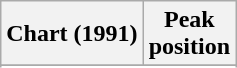<table class="wikitable">
<tr>
<th>Chart (1991)</th>
<th>Peak<br>position</th>
</tr>
<tr>
</tr>
<tr>
</tr>
</table>
